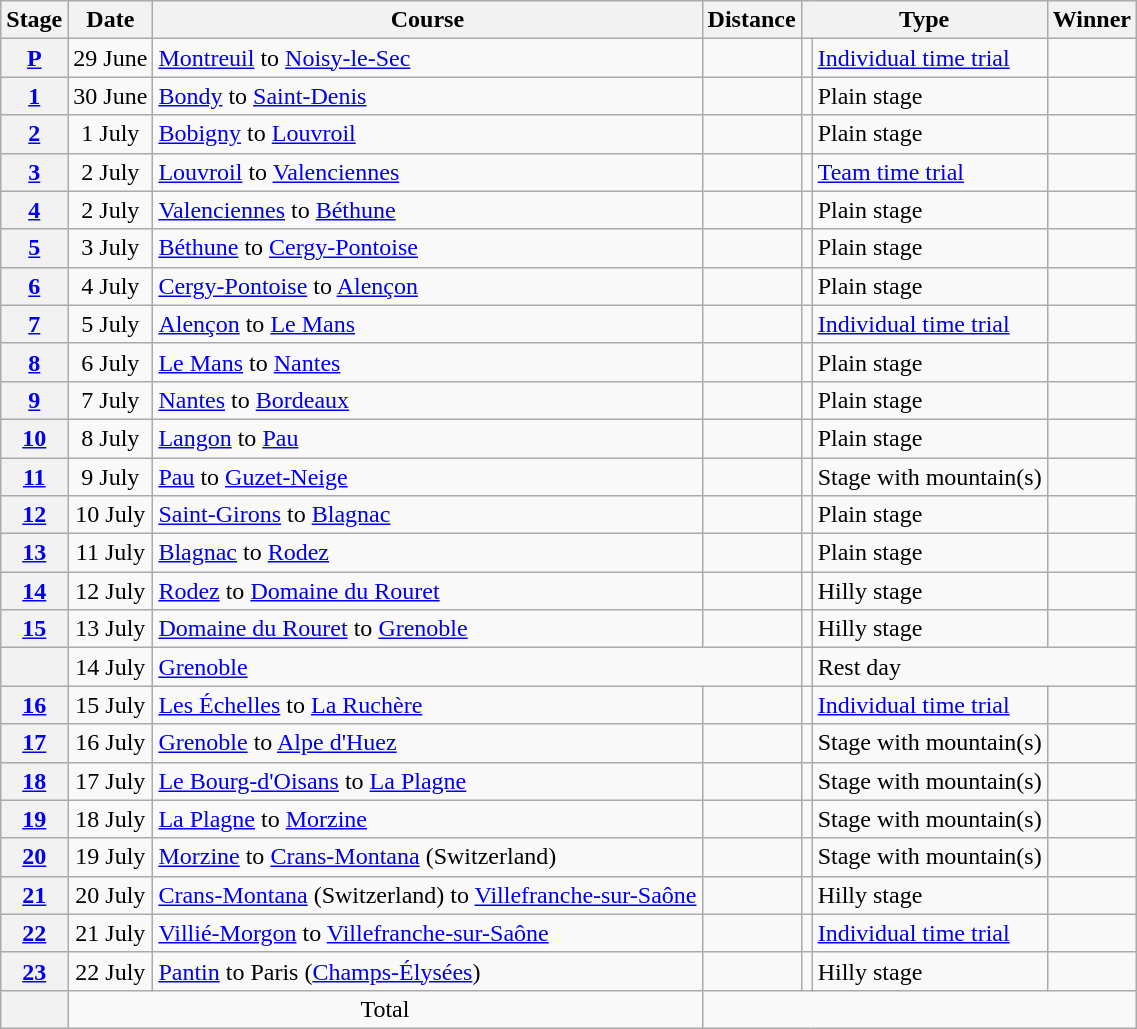<table class="wikitable">
<tr>
<th scope="col">Stage</th>
<th scope="col">Date</th>
<th scope="col">Course</th>
<th scope="col">Distance</th>
<th scope="col" colspan="2">Type</th>
<th scope="col">Winner</th>
</tr>
<tr>
<th scope="row"><a href='#'>P</a></th>
<td style="text-align:center;">29 June</td>
<td><a href='#'>Montreuil</a> to <a href='#'>Noisy-le-Sec</a></td>
<td style="text-align:center;"></td>
<td></td>
<td><a href='#'>Individual time trial</a></td>
<td></td>
</tr>
<tr>
<th scope="row"><a href='#'>1</a></th>
<td style="text-align:center;">30 June</td>
<td><a href='#'>Bondy</a> to <a href='#'>Saint-Denis</a></td>
<td style="text-align:center;"></td>
<td></td>
<td>Plain stage</td>
<td></td>
</tr>
<tr>
<th scope="row"><a href='#'>2</a></th>
<td style="text-align:center;">1 July</td>
<td><a href='#'>Bobigny</a> to <a href='#'>Louvroil</a></td>
<td style="text-align:center;"></td>
<td></td>
<td>Plain stage</td>
<td></td>
</tr>
<tr>
<th scope="row"><a href='#'>3</a></th>
<td style="text-align:center;">2 July</td>
<td><a href='#'>Louvroil</a> to <a href='#'>Valenciennes</a></td>
<td style="text-align:center;"></td>
<td></td>
<td><a href='#'>Team time trial</a></td>
<td></td>
</tr>
<tr>
<th scope="row"><a href='#'>4</a></th>
<td style="text-align:center;">2 July</td>
<td><a href='#'>Valenciennes</a> to <a href='#'>Béthune</a></td>
<td style="text-align:center;"></td>
<td></td>
<td>Plain stage</td>
<td></td>
</tr>
<tr>
<th scope="row"><a href='#'>5</a></th>
<td style="text-align:center;">3 July</td>
<td><a href='#'>Béthune</a> to <a href='#'>Cergy-Pontoise</a></td>
<td style="text-align:center;"></td>
<td></td>
<td>Plain stage</td>
<td></td>
</tr>
<tr>
<th scope="row"><a href='#'>6</a></th>
<td style="text-align:center;">4 July</td>
<td><a href='#'>Cergy-Pontoise</a> to <a href='#'>Alençon</a></td>
<td style="text-align:center;"></td>
<td></td>
<td>Plain stage</td>
<td></td>
</tr>
<tr>
<th scope="row"><a href='#'>7</a></th>
<td style="text-align:center;">5 July</td>
<td><a href='#'>Alençon</a> to <a href='#'>Le Mans</a></td>
<td style="text-align:center;"></td>
<td></td>
<td><a href='#'>Individual time trial</a></td>
<td></td>
</tr>
<tr>
<th scope="row"><a href='#'>8</a></th>
<td style="text-align:center;">6 July</td>
<td><a href='#'>Le Mans</a> to <a href='#'>Nantes</a></td>
<td style="text-align:center;"></td>
<td></td>
<td>Plain stage</td>
<td></td>
</tr>
<tr>
<th scope="row"><a href='#'>9</a></th>
<td style="text-align:center;">7 July</td>
<td><a href='#'>Nantes</a> to <a href='#'>Bordeaux</a></td>
<td style="text-align:center;"></td>
<td></td>
<td>Plain stage</td>
<td></td>
</tr>
<tr>
<th scope="row"><a href='#'>10</a></th>
<td style="text-align:center;">8 July</td>
<td><a href='#'>Langon</a> to <a href='#'>Pau</a></td>
<td style="text-align:center;"></td>
<td></td>
<td>Plain stage</td>
<td></td>
</tr>
<tr>
<th scope="row"><a href='#'>11</a></th>
<td style="text-align:center;">9 July</td>
<td><a href='#'>Pau</a> to <a href='#'>Guzet-Neige</a></td>
<td style="text-align:center;"></td>
<td></td>
<td>Stage with mountain(s)</td>
<td></td>
</tr>
<tr>
<th scope="row"><a href='#'>12</a></th>
<td style="text-align:center;">10 July</td>
<td><a href='#'>Saint-Girons</a> to <a href='#'>Blagnac</a></td>
<td style="text-align:center;"></td>
<td></td>
<td>Plain stage</td>
<td></td>
</tr>
<tr>
<th scope="row"><a href='#'>13</a></th>
<td style="text-align:center;">11 July</td>
<td><a href='#'>Blagnac</a> to <a href='#'>Rodez</a></td>
<td style="text-align:center;"></td>
<td></td>
<td>Plain stage</td>
<td></td>
</tr>
<tr>
<th scope="row"><a href='#'>14</a></th>
<td style="text-align:center;">12 July</td>
<td><a href='#'>Rodez</a> to <a href='#'>Domaine du Rouret</a></td>
<td style="text-align:center;"></td>
<td></td>
<td>Hilly stage</td>
<td></td>
</tr>
<tr>
<th scope="row"><a href='#'>15</a></th>
<td style="text-align:center;">13 July</td>
<td><a href='#'>Domaine du Rouret</a> to <a href='#'>Grenoble</a></td>
<td style="text-align:center;"></td>
<td></td>
<td>Hilly stage</td>
<td></td>
</tr>
<tr>
<th scope="row"></th>
<td style="text-align:center;">14 July</td>
<td colspan="2"><a href='#'>Grenoble</a></td>
<td></td>
<td colspan="2">Rest day</td>
</tr>
<tr>
<th scope="row"><a href='#'>16</a></th>
<td style="text-align:center;">15 July</td>
<td><a href='#'>Les Échelles</a> to <a href='#'>La Ruchère</a></td>
<td style="text-align:center;"></td>
<td></td>
<td><a href='#'>Individual time trial</a></td>
<td></td>
</tr>
<tr>
<th scope="row"><a href='#'>17</a></th>
<td style="text-align:center;">16 July</td>
<td><a href='#'>Grenoble</a> to <a href='#'>Alpe d'Huez</a></td>
<td style="text-align:center;"></td>
<td></td>
<td>Stage with mountain(s)</td>
<td></td>
</tr>
<tr>
<th scope="row"><a href='#'>18</a></th>
<td style="text-align:center;">17 July</td>
<td><a href='#'>Le Bourg-d'Oisans</a> to <a href='#'>La Plagne</a></td>
<td style="text-align:center;"></td>
<td></td>
<td>Stage with mountain(s)</td>
<td></td>
</tr>
<tr>
<th scope="row"><a href='#'>19</a></th>
<td style="text-align:center;">18 July</td>
<td><a href='#'>La Plagne</a> to <a href='#'>Morzine</a></td>
<td style="text-align:center;"></td>
<td></td>
<td>Stage with mountain(s)</td>
<td></td>
</tr>
<tr>
<th scope="row"><a href='#'>20</a></th>
<td style="text-align:center;">19 July</td>
<td><a href='#'>Morzine</a> to <a href='#'>Crans-Montana</a> (Switzerland)</td>
<td style="text-align:center;"></td>
<td></td>
<td>Stage with mountain(s)</td>
<td></td>
</tr>
<tr>
<th scope="row"><a href='#'>21</a></th>
<td style="text-align:center;">20 July</td>
<td><a href='#'>Crans-Montana</a> (Switzerland) to <a href='#'>Villefranche-sur-Saône</a></td>
<td style="text-align:center;"></td>
<td></td>
<td>Hilly stage</td>
<td></td>
</tr>
<tr>
<th scope="row"><a href='#'>22</a></th>
<td style="text-align:center;">21 July</td>
<td><a href='#'>Villié-Morgon</a> to <a href='#'>Villefranche-sur-Saône</a></td>
<td style="text-align:center;"></td>
<td></td>
<td><a href='#'>Individual time trial</a></td>
<td></td>
</tr>
<tr>
<th scope="row"><a href='#'>23</a></th>
<td style="text-align:center;">22 July</td>
<td><a href='#'>Pantin</a> to Paris (<a href='#'>Champs-Élysées</a>)</td>
<td style="text-align:center;"></td>
<td></td>
<td>Hilly stage</td>
<td></td>
</tr>
<tr>
<th scope="row"></th>
<td colspan="2" style="text-align:center">Total</td>
<td colspan="4" style="text-align:center"></td>
</tr>
</table>
